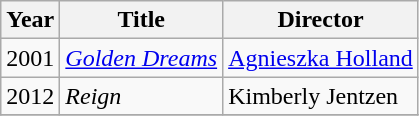<table class="wikitable">
<tr>
<th>Year</th>
<th>Title</th>
<th>Director</th>
</tr>
<tr>
<td>2001</td>
<td><em><a href='#'>Golden Dreams</a></em></td>
<td><a href='#'>Agnieszka Holland</a></td>
</tr>
<tr>
<td>2012</td>
<td><em>Reign</em></td>
<td>Kimberly Jentzen</td>
</tr>
<tr>
</tr>
</table>
